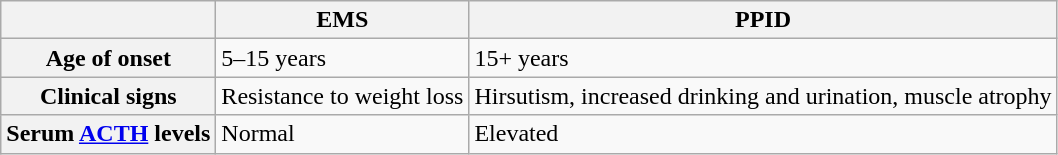<table border="1" class="wikitable">
<tr>
<th></th>
<th>EMS</th>
<th>PPID</th>
</tr>
<tr>
<th>Age of onset</th>
<td>5–15 years</td>
<td>15+ years</td>
</tr>
<tr>
<th>Clinical signs</th>
<td>Resistance to weight loss</td>
<td>Hirsutism, increased drinking and urination, muscle atrophy</td>
</tr>
<tr>
<th>Serum <a href='#'>ACTH</a> levels</th>
<td>Normal</td>
<td>Elevated</td>
</tr>
</table>
